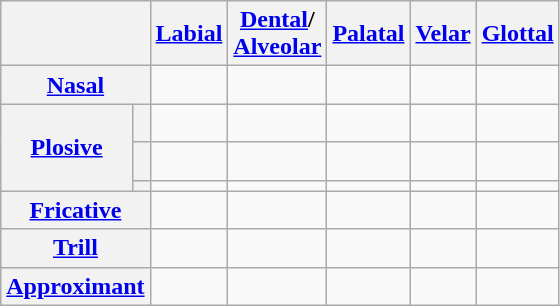<table class="wikitable" style=text-align:center>
<tr>
<th colspan=2></th>
<th><a href='#'>Labial</a></th>
<th><a href='#'>Dental</a>/<br><a href='#'>Alveolar</a></th>
<th><a href='#'>Palatal</a></th>
<th><a href='#'>Velar</a></th>
<th><a href='#'>Glottal</a></th>
</tr>
<tr>
<th colspan=2><a href='#'>Nasal</a></th>
<td><br></td>
<td><br></td>
<td><br></td>
<td><br></td>
<td></td>
</tr>
<tr>
<th rowspan="3"><a href='#'>Plosive</a></th>
<th></th>
<td><br></td>
<td><br></td>
<td><br></td>
<td><br></td>
<td><br></td>
</tr>
<tr>
<th></th>
<td><br></td>
<td><br></td>
<td><br></td>
<td><br></td>
<td></td>
</tr>
<tr>
<th></th>
<td></td>
<td></td>
<td></td>
<td></td>
<td></td>
</tr>
<tr>
<th colspan=2><a href='#'>Fricative</a></th>
<td></td>
<td><br></td>
<td></td>
<td></td>
<td><br></td>
</tr>
<tr>
<th colspan=2><a href='#'>Trill</a></th>
<td></td>
<td><br></td>
<td></td>
<td></td>
<td></td>
</tr>
<tr>
<th colspan="2"><a href='#'>Approximant</a></th>
<td></td>
<td><br></td>
<td><br></td>
<td><br></td>
<td></td>
</tr>
</table>
